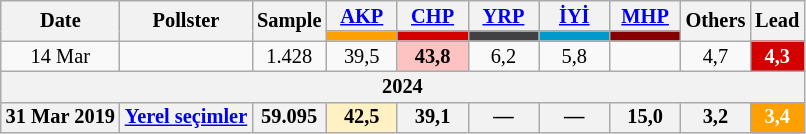<table class="wikitable mw-collapsible" style="text-align:center; font-size:85%; line-height:14px;">
<tr>
<th rowspan="2">Date</th>
<th rowspan="2">Pollster</th>
<th rowspan="2">Sample</th>
<th style="width:3em;"><a href='#'>AKP</a></th>
<th style="width:3em;"><a href='#'>CHP</a></th>
<th style="width:3em;"><a href='#'>YRP</a></th>
<th style="width:3em;"><a href='#'>İYİ</a></th>
<th style="width:3em;"><a href='#'>MHP</a></th>
<th rowspan="2">Others</th>
<th rowspan="2">Lead</th>
</tr>
<tr>
<th style="background:#fda000;"></th>
<th style="background:#d40000;"></th>
<th style="background:#414042;"></th>
<th style="background:#0099cc;"></th>
<th style="background:#870000;"></th>
</tr>
<tr>
<td>14 Mar</td>
<td></td>
<td>1.428</td>
<td>39,5</td>
<td style="background:#FFC2C2"><strong>43,8</strong></td>
<td>6,2</td>
<td>5,8</td>
<td></td>
<td>4,7</td>
<th style="background:#d40000; color:white;">4,3</th>
</tr>
<tr>
<th colspan="10">2024</th>
</tr>
<tr>
<th>31 Mar 2019</th>
<th><a href='#'>Yerel seçimler</a></th>
<th><strong>59.095</strong></th>
<th style="background:#FFF1C4">42,5</th>
<th>39,1</th>
<th>—</th>
<th>—</th>
<th>15,0</th>
<th>3,2</th>
<th style="background:#fda000; color:white;">3,4</th>
</tr>
</table>
